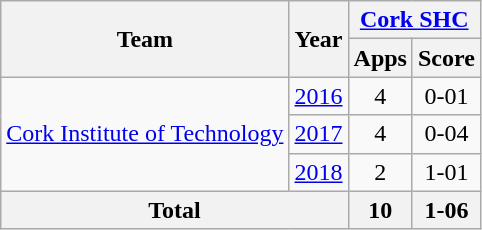<table class="wikitable" style="text-align:center">
<tr>
<th rowspan="2">Team</th>
<th rowspan="2">Year</th>
<th colspan="2"><a href='#'>Cork SHC</a></th>
</tr>
<tr>
<th>Apps</th>
<th>Score</th>
</tr>
<tr>
<td rowspan="3"><a href='#'>Cork Institute of Technology</a></td>
<td><a href='#'>2016</a></td>
<td>4</td>
<td>0-01</td>
</tr>
<tr>
<td><a href='#'>2017</a></td>
<td>4</td>
<td>0-04</td>
</tr>
<tr>
<td><a href='#'>2018</a></td>
<td>2</td>
<td>1-01</td>
</tr>
<tr>
<th colspan="2">Total</th>
<th>10</th>
<th>1-06</th>
</tr>
</table>
